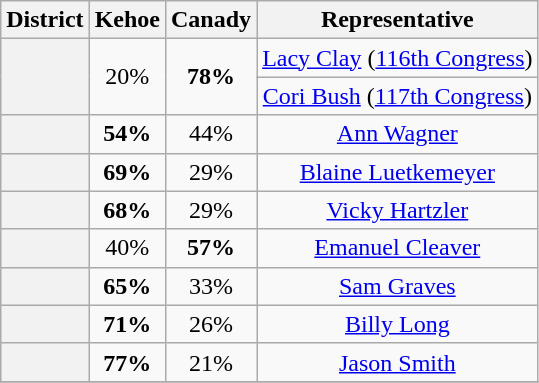<table class=wikitable>
<tr>
<th>District</th>
<th>Kehoe</th>
<th>Canady</th>
<th>Representative</th>
</tr>
<tr align=center>
<th rowspan=2 ></th>
<td rowspan=2>20%</td>
<td rowspan=2><strong>78%</strong></td>
<td><a href='#'>Lacy Clay</a> (<a href='#'>116th Congress</a>)</td>
</tr>
<tr align=center>
<td><a href='#'>Cori Bush</a> (<a href='#'>117th Congress</a>)</td>
</tr>
<tr align=center>
<th></th>
<td><strong>54%</strong></td>
<td>44%</td>
<td><a href='#'>Ann Wagner</a></td>
</tr>
<tr align=center>
<th></th>
<td><strong>69%</strong></td>
<td>29%</td>
<td><a href='#'>Blaine Luetkemeyer</a></td>
</tr>
<tr align=center>
<th></th>
<td><strong>68%</strong></td>
<td>29%</td>
<td><a href='#'>Vicky Hartzler</a></td>
</tr>
<tr align=center>
<th></th>
<td>40%</td>
<td><strong>57%</strong></td>
<td><a href='#'>Emanuel Cleaver</a></td>
</tr>
<tr align=center>
<th></th>
<td><strong>65%</strong></td>
<td>33%</td>
<td><a href='#'>Sam Graves</a></td>
</tr>
<tr align=center>
<th></th>
<td><strong>71%</strong></td>
<td>26%</td>
<td><a href='#'>Billy Long</a></td>
</tr>
<tr align=center>
<th></th>
<td><strong>77%</strong></td>
<td>21%</td>
<td><a href='#'>Jason Smith</a></td>
</tr>
<tr align=center>
</tr>
</table>
